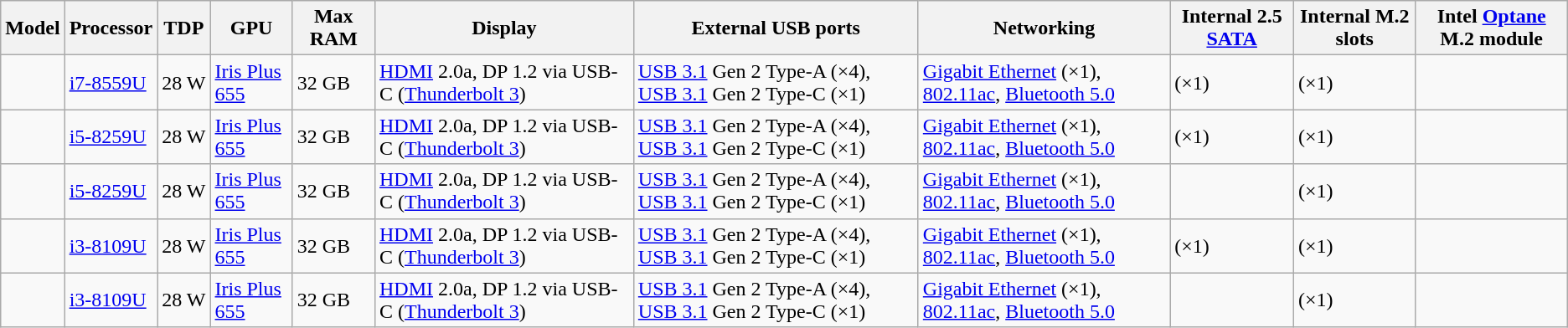<table class="wikitable">
<tr>
<th>Model</th>
<th>Processor</th>
<th>TDP</th>
<th>GPU</th>
<th>Max RAM</th>
<th>Display</th>
<th>External USB ports</th>
<th>Networking</th>
<th>Internal 2.5 <a href='#'>SATA</a></th>
<th>Internal M.2 slots</th>
<th>Intel <a href='#'>Optane</a> M.2 module</th>
</tr>
<tr>
<td></td>
<td><a href='#'>i7-8559U</a></td>
<td>28 W</td>
<td><a href='#'>Iris Plus 655</a></td>
<td>32 GB</td>
<td><a href='#'>HDMI</a> 2.0a, DP 1.2 via USB-C (<a href='#'>Thunderbolt 3</a>)</td>
<td><a href='#'>USB 3.1</a> Gen 2 Type-A (×4), <a href='#'>USB 3.1</a> Gen 2 Type-C (×1)</td>
<td><a href='#'>Gigabit Ethernet</a> (×1), <a href='#'>802.11ac</a>, <a href='#'>Bluetooth 5.0</a></td>
<td> (×1)</td>
<td> (×1)</td>
<td></td>
</tr>
<tr>
<td></td>
<td><a href='#'>i5-8259U</a></td>
<td>28 W</td>
<td><a href='#'>Iris Plus 655</a></td>
<td>32 GB</td>
<td><a href='#'>HDMI</a> 2.0a, DP 1.2 via USB-C (<a href='#'>Thunderbolt 3</a>)</td>
<td><a href='#'>USB 3.1</a> Gen 2 Type-A (×4), <a href='#'>USB 3.1</a> Gen 2 Type-C (×1)</td>
<td><a href='#'>Gigabit Ethernet</a> (×1), <a href='#'>802.11ac</a>, <a href='#'>Bluetooth 5.0</a></td>
<td> (×1)</td>
<td> (×1)</td>
<td></td>
</tr>
<tr>
<td></td>
<td><a href='#'>i5-8259U</a></td>
<td>28 W</td>
<td><a href='#'>Iris Plus 655</a></td>
<td>32 GB</td>
<td><a href='#'>HDMI</a> 2.0a, DP 1.2 via USB-C (<a href='#'>Thunderbolt 3</a>)</td>
<td><a href='#'>USB 3.1</a> Gen 2 Type-A (×4), <a href='#'>USB 3.1</a> Gen 2 Type-C (×1)</td>
<td><a href='#'>Gigabit Ethernet</a> (×1), <a href='#'>802.11ac</a>, <a href='#'>Bluetooth 5.0</a></td>
<td></td>
<td> (×1)</td>
<td></td>
</tr>
<tr>
<td></td>
<td><a href='#'>i3-8109U</a></td>
<td>28 W</td>
<td><a href='#'>Iris Plus 655</a></td>
<td>32 GB</td>
<td><a href='#'>HDMI</a> 2.0a, DP 1.2 via USB-C (<a href='#'>Thunderbolt 3</a>)</td>
<td><a href='#'>USB 3.1</a> Gen 2 Type-A (×4), <a href='#'>USB 3.1</a> Gen 2 Type-C (×1)</td>
<td><a href='#'>Gigabit Ethernet</a> (×1), <a href='#'>802.11ac</a>, <a href='#'>Bluetooth 5.0</a></td>
<td> (×1)</td>
<td> (×1)</td>
<td></td>
</tr>
<tr>
<td></td>
<td><a href='#'>i3-8109U</a></td>
<td>28 W</td>
<td><a href='#'>Iris Plus 655</a></td>
<td>32 GB</td>
<td><a href='#'>HDMI</a> 2.0a, DP 1.2 via USB-C (<a href='#'>Thunderbolt 3</a>)</td>
<td><a href='#'>USB 3.1</a> Gen 2 Type-A (×4), <a href='#'>USB 3.1</a> Gen 2 Type-C (×1)</td>
<td><a href='#'>Gigabit Ethernet</a> (×1), <a href='#'>802.11ac</a>, <a href='#'>Bluetooth 5.0</a></td>
<td></td>
<td> (×1)</td>
<td></td>
</tr>
</table>
